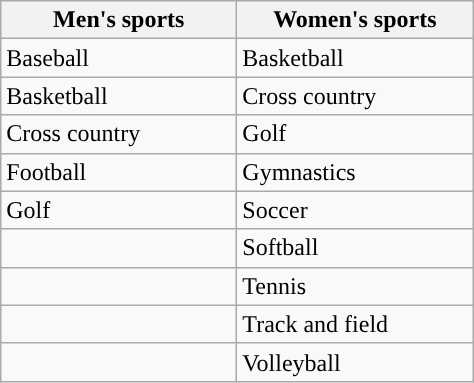<table class="wikitable"; style= "text-align: ">
<tr>
<th width=150px>Men's sports</th>
<th width=150px>Women's sports</th>
</tr>
<tr>
<td>Baseball</td>
<td>Basketball</td>
</tr>
<tr>
<td>Basketball</td>
<td>Cross country</td>
</tr>
<tr>
<td>Cross country</td>
<td>Golf</td>
</tr>
<tr>
<td>Football</td>
<td>Gymnastics</td>
</tr>
<tr>
<td>Golf</td>
<td>Soccer</td>
</tr>
<tr>
<td></td>
<td>Softball</td>
</tr>
<tr>
<td></td>
<td>Tennis</td>
</tr>
<tr>
<td></td>
<td>Track and field</td>
</tr>
<tr>
<td></td>
<td>Volleyball</td>
</tr>
</table>
